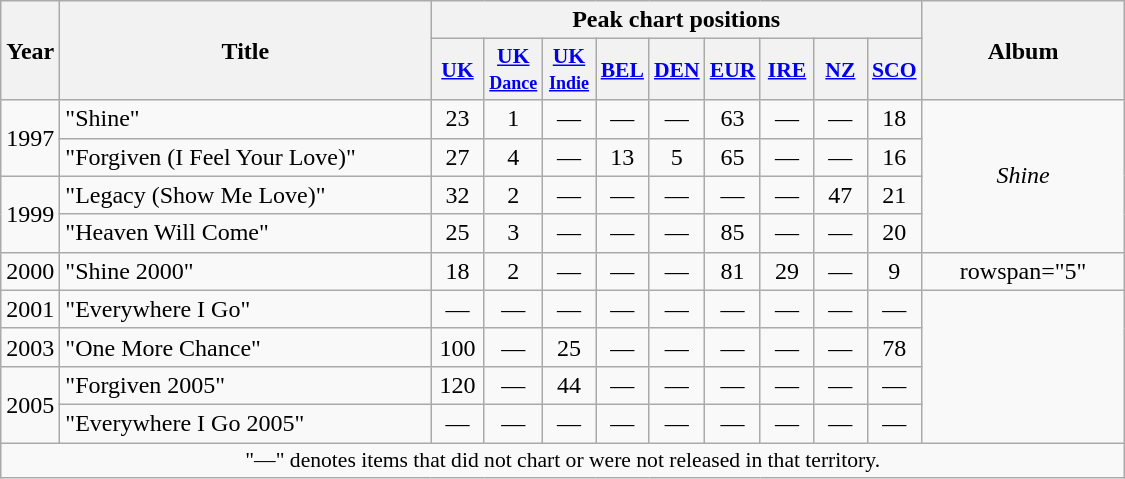<table class="wikitable" style="text-align:center;">
<tr>
<th rowspan="2" style="width:2em;">Year</th>
<th rowspan="2" style="width:15em;">Title</th>
<th colspan="9">Peak chart positions</th>
<th rowspan="2" style="width:8em;">Album</th>
</tr>
<tr>
<th style="width:2em;font-size:90%;"><a href='#'>UK</a><br></th>
<th style="width:2em;font-size:90%;"><a href='#'>UK<br><small>Dance</small></a><br></th>
<th style="width:2em;font-size:90%;"><a href='#'>UK<br><small>Indie</small></a><br></th>
<th style="width:2em;font-size:90%;"><a href='#'>BEL</a><br></th>
<th style="width:2em;font-size:90%;"><a href='#'>DEN</a><br></th>
<th style="width:2em;font-size:90%;"><a href='#'>EUR</a><br></th>
<th style="width:2em;font-size:90%;"><a href='#'>IRE</a><br></th>
<th style="width:2em;font-size:90%;"><a href='#'>NZ</a><br></th>
<th style="width:2em;font-size:90%;"><a href='#'>SCO</a><br></th>
</tr>
<tr>
<td rowspan="2">1997</td>
<td style="text-align:left;">"Shine"</td>
<td>23</td>
<td>1</td>
<td>—</td>
<td>—</td>
<td>—</td>
<td>63</td>
<td>—</td>
<td>—</td>
<td>18</td>
<td rowspan="4"><em>Shine</em></td>
</tr>
<tr>
<td style="text-align:left;">"Forgiven (I Feel Your Love)"</td>
<td>27</td>
<td>4</td>
<td>—</td>
<td>13</td>
<td>5</td>
<td>65</td>
<td>—</td>
<td>—</td>
<td>16</td>
</tr>
<tr>
<td rowspan="2">1999</td>
<td style="text-align:left;">"Legacy (Show Me Love)"</td>
<td>32</td>
<td>2</td>
<td>—</td>
<td>—</td>
<td>—</td>
<td>—</td>
<td>—</td>
<td>47</td>
<td>21</td>
</tr>
<tr>
<td style="text-align:left;">"Heaven Will Come"</td>
<td>25</td>
<td>3</td>
<td>—</td>
<td>—</td>
<td>—</td>
<td>85</td>
<td>—</td>
<td>—</td>
<td>20</td>
</tr>
<tr>
<td>2000</td>
<td style="text-align:left;">"Shine 2000"</td>
<td>18</td>
<td>2</td>
<td>—</td>
<td>—</td>
<td>—</td>
<td>81</td>
<td>29</td>
<td>—</td>
<td>9</td>
<td>rowspan="5" </td>
</tr>
<tr>
<td>2001</td>
<td style="text-align:left;">"Everywhere I Go"</td>
<td>—</td>
<td>—</td>
<td>—</td>
<td>—</td>
<td>—</td>
<td>—</td>
<td>—</td>
<td>—</td>
<td>—</td>
</tr>
<tr>
<td>2003</td>
<td style="text-align:left;">"One More Chance"</td>
<td>100</td>
<td>—</td>
<td>25</td>
<td>—</td>
<td>—</td>
<td>—</td>
<td>—</td>
<td>—</td>
<td>78</td>
</tr>
<tr>
<td rowspan="2">2005</td>
<td style="text-align:left;">"Forgiven 2005"</td>
<td>120</td>
<td>—</td>
<td>44</td>
<td>—</td>
<td>—</td>
<td>—</td>
<td>—</td>
<td>—</td>
<td>—</td>
</tr>
<tr>
<td style="text-align:left;">"Everywhere I Go 2005"</td>
<td>—</td>
<td>—</td>
<td>—</td>
<td>—</td>
<td>—</td>
<td>—</td>
<td>—</td>
<td>—</td>
<td>—</td>
</tr>
<tr>
<td colspan="15" style="font-size:90%">"—" denotes items that did not chart or were not released in that territory.</td>
</tr>
</table>
